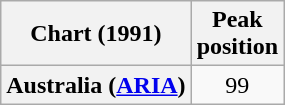<table class="wikitable plainrowheaders" style="text-align:center">
<tr>
<th>Chart (1991)</th>
<th>Peak<br>position</th>
</tr>
<tr>
<th scope="row">Australia (<a href='#'>ARIA</a>)</th>
<td>99</td>
</tr>
</table>
